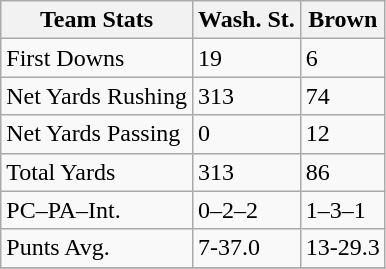<table class="wikitable">
<tr>
<th>Team Stats</th>
<th>Wash. St.</th>
<th>Brown</th>
</tr>
<tr>
<td>First Downs</td>
<td>19</td>
<td>6</td>
</tr>
<tr>
<td>Net Yards Rushing</td>
<td>313</td>
<td>74</td>
</tr>
<tr>
<td>Net Yards Passing</td>
<td>0</td>
<td>12</td>
</tr>
<tr>
<td>Total Yards</td>
<td>313</td>
<td>86</td>
</tr>
<tr>
<td>PC–PA–Int.</td>
<td>0–2–2</td>
<td>1–3–1</td>
</tr>
<tr>
<td>Punts Avg.</td>
<td>7-37.0</td>
<td>13-29.3</td>
</tr>
<tr>
</tr>
</table>
